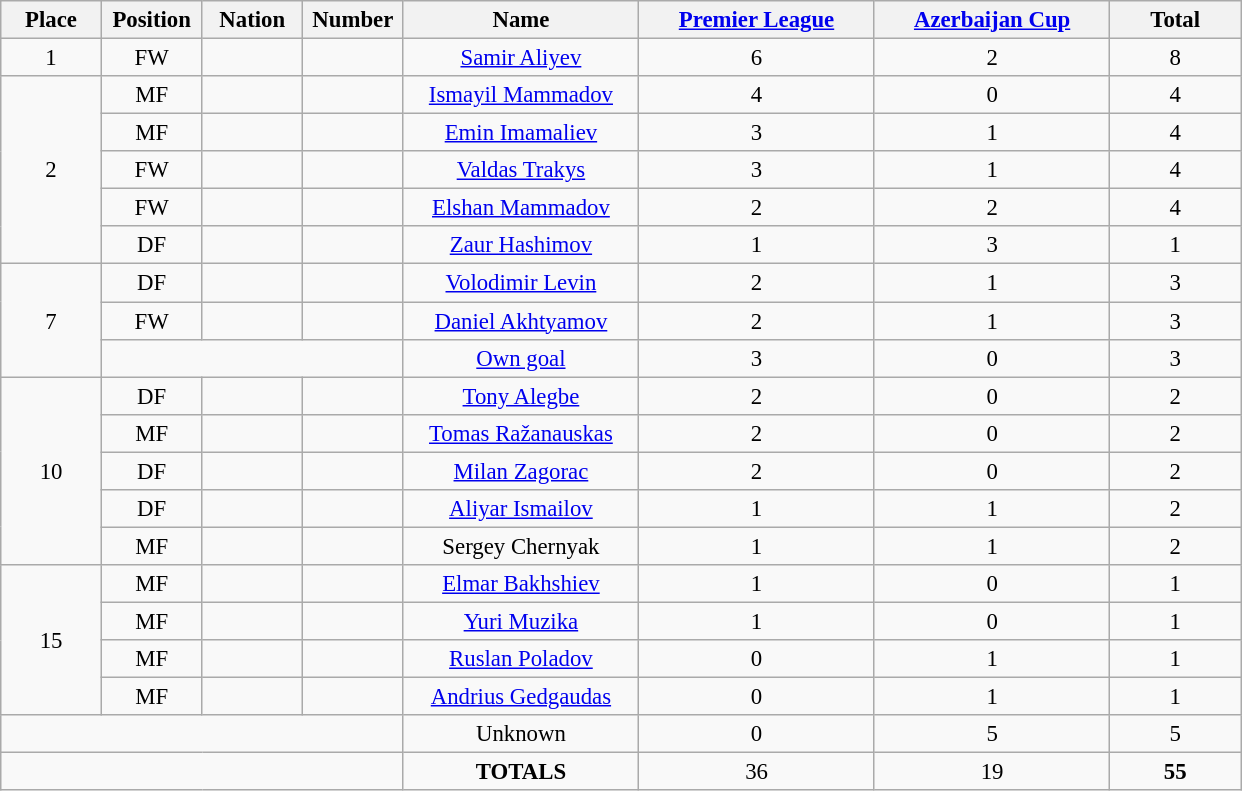<table class="wikitable" style="font-size: 95%; text-align: center;">
<tr>
<th width=60>Place</th>
<th width=60>Position</th>
<th width=60>Nation</th>
<th width=60>Number</th>
<th width=150>Name</th>
<th width=150><a href='#'>Premier League</a></th>
<th width=150><a href='#'>Azerbaijan Cup</a></th>
<th width=80>Total</th>
</tr>
<tr>
<td>1</td>
<td>FW</td>
<td></td>
<td></td>
<td><a href='#'>Samir Aliyev</a></td>
<td>6</td>
<td>2</td>
<td>8</td>
</tr>
<tr>
<td rowspan="5">2</td>
<td>MF</td>
<td></td>
<td></td>
<td><a href='#'>Ismayil Mammadov</a></td>
<td>4</td>
<td>0</td>
<td>4</td>
</tr>
<tr>
<td>MF</td>
<td></td>
<td></td>
<td><a href='#'>Emin Imamaliev</a></td>
<td>3</td>
<td>1</td>
<td>4</td>
</tr>
<tr>
<td>FW</td>
<td></td>
<td></td>
<td><a href='#'>Valdas Trakys</a></td>
<td>3</td>
<td>1</td>
<td>4</td>
</tr>
<tr>
<td>FW</td>
<td></td>
<td></td>
<td><a href='#'>Elshan Mammadov</a></td>
<td>2</td>
<td>2</td>
<td>4</td>
</tr>
<tr>
<td>DF</td>
<td></td>
<td></td>
<td><a href='#'>Zaur Hashimov</a></td>
<td>1</td>
<td>3</td>
<td>1</td>
</tr>
<tr>
<td rowspan="3">7</td>
<td>DF</td>
<td></td>
<td></td>
<td><a href='#'>Volodimir Levin</a></td>
<td>2</td>
<td>1</td>
<td>3</td>
</tr>
<tr>
<td>FW</td>
<td></td>
<td></td>
<td><a href='#'>Daniel Akhtyamov</a></td>
<td>2</td>
<td>1</td>
<td>3</td>
</tr>
<tr>
<td colspan="3"></td>
<td><a href='#'>Own goal</a></td>
<td>3</td>
<td>0</td>
<td>3</td>
</tr>
<tr>
<td rowspan="5">10</td>
<td>DF</td>
<td></td>
<td></td>
<td><a href='#'>Tony Alegbe</a></td>
<td>2</td>
<td>0</td>
<td>2</td>
</tr>
<tr>
<td>MF</td>
<td></td>
<td></td>
<td><a href='#'>Tomas Ražanauskas</a></td>
<td>2</td>
<td>0</td>
<td>2</td>
</tr>
<tr>
<td>DF</td>
<td></td>
<td></td>
<td><a href='#'>Milan Zagorac</a></td>
<td>2</td>
<td>0</td>
<td>2</td>
</tr>
<tr>
<td>DF</td>
<td></td>
<td></td>
<td><a href='#'>Aliyar Ismailov</a></td>
<td>1</td>
<td>1</td>
<td>2</td>
</tr>
<tr>
<td>MF</td>
<td></td>
<td></td>
<td>Sergey Chernyak</td>
<td>1</td>
<td>1</td>
<td>2</td>
</tr>
<tr>
<td rowspan="4">15</td>
<td>MF</td>
<td></td>
<td></td>
<td><a href='#'>Elmar Bakhshiev</a></td>
<td>1</td>
<td>0</td>
<td>1</td>
</tr>
<tr>
<td>MF</td>
<td></td>
<td></td>
<td><a href='#'>Yuri Muzika</a></td>
<td>1</td>
<td>0</td>
<td>1</td>
</tr>
<tr>
<td>MF</td>
<td></td>
<td></td>
<td><a href='#'>Ruslan Poladov</a></td>
<td>0</td>
<td>1</td>
<td>1</td>
</tr>
<tr>
<td>MF</td>
<td></td>
<td></td>
<td><a href='#'>Andrius Gedgaudas</a></td>
<td>0</td>
<td>1</td>
<td>1</td>
</tr>
<tr>
<td colspan="4"></td>
<td>Unknown</td>
<td>0</td>
<td>5</td>
<td>5</td>
</tr>
<tr>
<td colspan="4"></td>
<td><strong>TOTALS</strong></td>
<td>36</td>
<td>19</td>
<td><strong>55</strong></td>
</tr>
</table>
